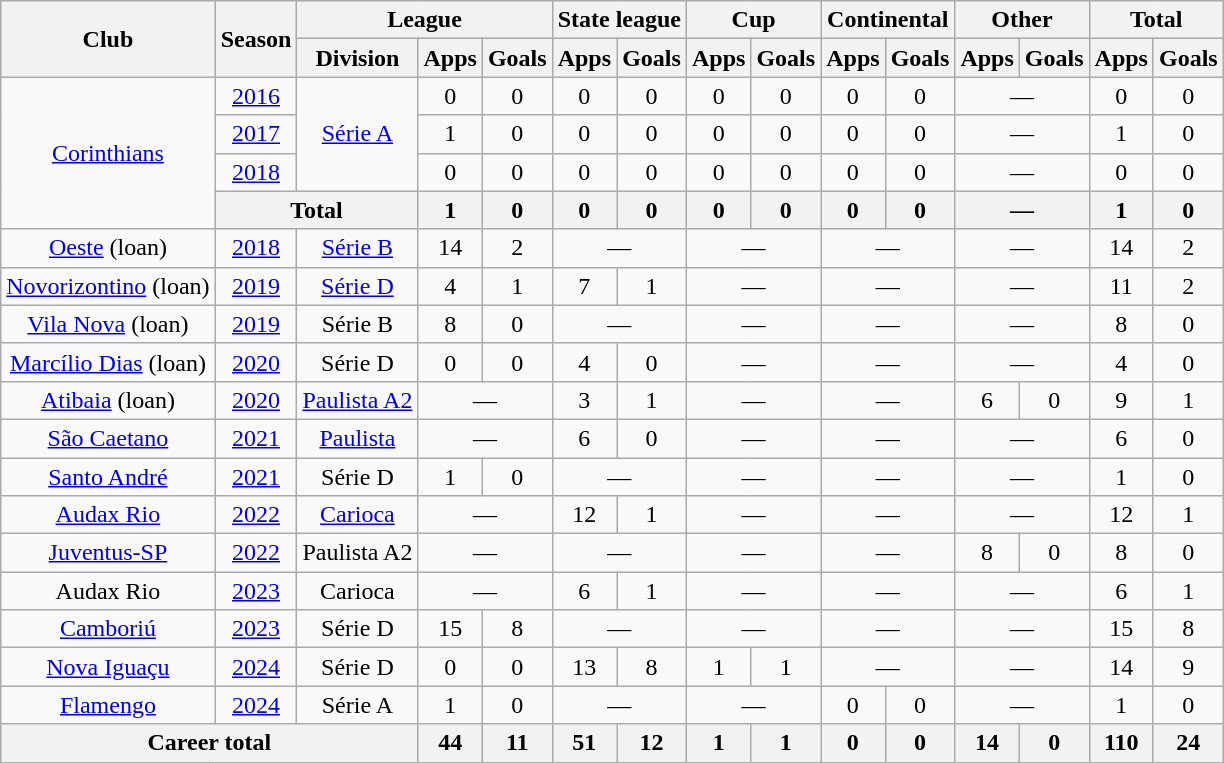<table class="wikitable" style="text-align:center">
<tr>
<th rowspan="2">Club</th>
<th rowspan="2">Season</th>
<th colspan="3">League</th>
<th colspan="2">State league</th>
<th colspan="2">Cup</th>
<th colspan="2">Continental</th>
<th colspan="2">Other</th>
<th colspan="2">Total</th>
</tr>
<tr>
<th>Division</th>
<th>Apps</th>
<th>Goals</th>
<th>Apps</th>
<th>Goals</th>
<th>Apps</th>
<th>Goals</th>
<th>Apps</th>
<th>Goals</th>
<th>Apps</th>
<th>Goals</th>
<th>Apps</th>
<th>Goals</th>
</tr>
<tr>
<td rowspan="4"><a href='#'>Corinthians</a></td>
<td><a href='#'>2016</a></td>
<td rowspan="3"><a href='#'>Série A</a></td>
<td>0</td>
<td>0</td>
<td>0</td>
<td>0</td>
<td>0</td>
<td>0</td>
<td>0</td>
<td>0</td>
<td colspan="2">—</td>
<td>0</td>
<td>0</td>
</tr>
<tr>
<td><a href='#'>2017</a></td>
<td>1</td>
<td>0</td>
<td>0</td>
<td>0</td>
<td>0</td>
<td>0</td>
<td>0</td>
<td>0</td>
<td colspan="2">—</td>
<td>1</td>
<td>0</td>
</tr>
<tr>
<td><a href='#'>2018</a></td>
<td>0</td>
<td>0</td>
<td>0</td>
<td>0</td>
<td>0</td>
<td>0</td>
<td>0</td>
<td>0</td>
<td colspan="2">—</td>
<td>0</td>
<td>0</td>
</tr>
<tr>
<th colspan="2">Total</th>
<th>1</th>
<th>0</th>
<th>0</th>
<th>0</th>
<th>0</th>
<th>0</th>
<th>0</th>
<th>0</th>
<th colspan="2">—</th>
<th>1</th>
<th>0</th>
</tr>
<tr>
<td><a href='#'>Oeste</a> (loan)</td>
<td><a href='#'>2018</a></td>
<td><a href='#'>Série B</a></td>
<td>14</td>
<td>2</td>
<td colspan="2">—</td>
<td colspan="2">—</td>
<td colspan="2">—</td>
<td colspan="2">—</td>
<td>14</td>
<td>2</td>
</tr>
<tr>
<td><a href='#'>Novorizontino</a> (loan)</td>
<td><a href='#'>2019</a></td>
<td><a href='#'>Série D</a></td>
<td>4</td>
<td>1</td>
<td>7</td>
<td>1</td>
<td colspan="2">—</td>
<td colspan="2">—</td>
<td colspan="2">—</td>
<td>11</td>
<td>2</td>
</tr>
<tr>
<td><a href='#'>Vila Nova</a> (loan)</td>
<td><a href='#'>2019</a></td>
<td>Série B</td>
<td>8</td>
<td>0</td>
<td colspan="2">—</td>
<td colspan="2">—</td>
<td colspan="2">—</td>
<td colspan="2">—</td>
<td>8</td>
<td>0</td>
</tr>
<tr>
<td><a href='#'>Marcílio Dias</a> (loan)</td>
<td><a href='#'>2020</a></td>
<td>Série D</td>
<td>0</td>
<td>0</td>
<td>4</td>
<td>0</td>
<td colspan="2">—</td>
<td colspan="2">—</td>
<td colspan="2">—</td>
<td>4</td>
<td>0</td>
</tr>
<tr>
<td><a href='#'>Atibaia</a> (loan)</td>
<td><a href='#'>2020</a></td>
<td><a href='#'>Paulista A2</a></td>
<td colspan="2">—</td>
<td>3</td>
<td>1</td>
<td colspan="2">—</td>
<td colspan="2">—</td>
<td>6</td>
<td>0</td>
<td>9</td>
<td>1</td>
</tr>
<tr>
<td><a href='#'>São Caetano</a></td>
<td><a href='#'>2021</a></td>
<td><a href='#'>Paulista</a></td>
<td colspan="2">—</td>
<td>6</td>
<td>0</td>
<td colspan="2">—</td>
<td colspan="2">—</td>
<td colspan="2">—</td>
<td>6</td>
<td>0</td>
</tr>
<tr>
<td><a href='#'>Santo André</a></td>
<td><a href='#'>2021</a></td>
<td>Série D</td>
<td>1</td>
<td>0</td>
<td colspan="2">—</td>
<td colspan="2">—</td>
<td colspan="2">—</td>
<td colspan="2">—</td>
<td>1</td>
<td>0</td>
</tr>
<tr>
<td><a href='#'>Audax Rio</a></td>
<td><a href='#'>2022</a></td>
<td><a href='#'>Carioca</a></td>
<td colspan="2">—</td>
<td>12</td>
<td>1</td>
<td colspan="2">—</td>
<td colspan="2">—</td>
<td colspan="2">—</td>
<td>12</td>
<td>1</td>
</tr>
<tr>
<td><a href='#'>Juventus-SP</a></td>
<td><a href='#'>2022</a></td>
<td>Paulista A2</td>
<td colspan="2">—</td>
<td colspan="2">—</td>
<td colspan="2">—</td>
<td colspan="2">—</td>
<td>8</td>
<td>0</td>
<td>8</td>
<td>0</td>
</tr>
<tr>
<td>Audax Rio</td>
<td><a href='#'>2023</a></td>
<td>Carioca</td>
<td colspan="2">—</td>
<td>6</td>
<td>1</td>
<td colspan="2">—</td>
<td colspan="2">—</td>
<td colspan="2">—</td>
<td>6</td>
<td>1</td>
</tr>
<tr>
<td><a href='#'>Camboriú</a></td>
<td><a href='#'>2023</a></td>
<td>Série D</td>
<td>15</td>
<td>8</td>
<td colspan="2">—</td>
<td colspan="2">—</td>
<td colspan="2">—</td>
<td colspan="2">—</td>
<td>15</td>
<td>8</td>
</tr>
<tr>
<td><a href='#'>Nova Iguaçu</a></td>
<td><a href='#'>2024</a></td>
<td>Série D</td>
<td>0</td>
<td>0</td>
<td>13</td>
<td>8</td>
<td>1</td>
<td>1</td>
<td colspan="2">—</td>
<td colspan="2">—</td>
<td>14</td>
<td>9</td>
</tr>
<tr>
<td><a href='#'>Flamengo</a></td>
<td><a href='#'>2024</a></td>
<td>Série A</td>
<td>1</td>
<td>0</td>
<td colspan="2">—</td>
<td colspan="2">—</td>
<td>0</td>
<td>0</td>
<td colspan="2">—</td>
<td>1</td>
<td>0</td>
</tr>
<tr>
<th colspan="3">Career total</th>
<th>44</th>
<th>11</th>
<th>51</th>
<th>12</th>
<th>1</th>
<th>1</th>
<th>0</th>
<th>0</th>
<th>14</th>
<th>0</th>
<th>110</th>
<th>24</th>
</tr>
</table>
